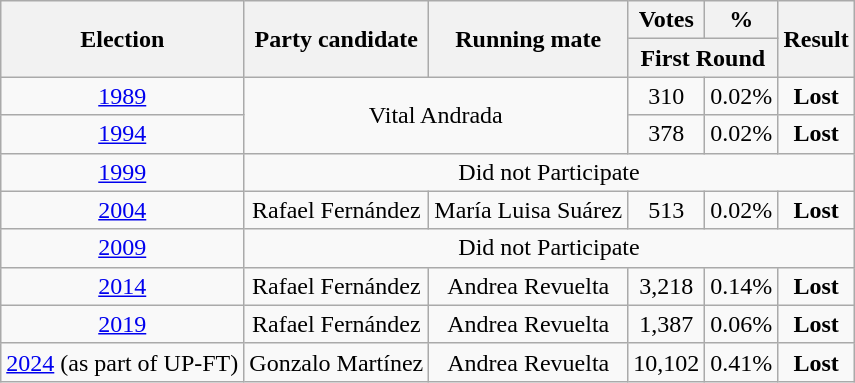<table class="wikitable" style="text-align:center">
<tr>
<th rowspan="2"><strong>Election</strong></th>
<th rowspan="2">Party candidate</th>
<th rowspan="2">Running mate</th>
<th><strong>Votes</strong></th>
<th><strong>%</strong></th>
<th rowspan="2">Result</th>
</tr>
<tr>
<th colspan="2"><strong>First Round</strong></th>
</tr>
<tr>
<td><a href='#'>1989</a></td>
<td colspan="2" rowspan="2">Vital Andrada</td>
<td>310</td>
<td>0.02%</td>
<td><strong>Lost</strong> </td>
</tr>
<tr>
<td><a href='#'>1994</a></td>
<td>378</td>
<td>0.02%</td>
<td><strong>Lost</strong> </td>
</tr>
<tr>
<td><a href='#'>1999</a></td>
<td colspan="5">Did not Participate</td>
</tr>
<tr>
<td><a href='#'>2004</a></td>
<td>Rafael Fernández</td>
<td>María Luisa Suárez</td>
<td>513</td>
<td>0.02%</td>
<td><strong>Lost</strong> </td>
</tr>
<tr>
<td><a href='#'>2009</a></td>
<td colspan="5">Did not Participate</td>
</tr>
<tr>
<td><a href='#'>2014</a></td>
<td>Rafael Fernández</td>
<td>Andrea Revuelta</td>
<td>3,218</td>
<td>0.14%</td>
<td><strong>Lost</strong> </td>
</tr>
<tr>
<td><a href='#'>2019</a></td>
<td>Rafael Fernández</td>
<td>Andrea Revuelta</td>
<td>1,387</td>
<td>0.06%</td>
<td><strong>Lost</strong> </td>
</tr>
<tr>
<td><a href='#'>2024</a> (as part of UP-FT)</td>
<td>Gonzalo Martínez</td>
<td>Andrea Revuelta</td>
<td>10,102</td>
<td>0.41%</td>
<td><strong>Lost</strong> </td>
</tr>
</table>
